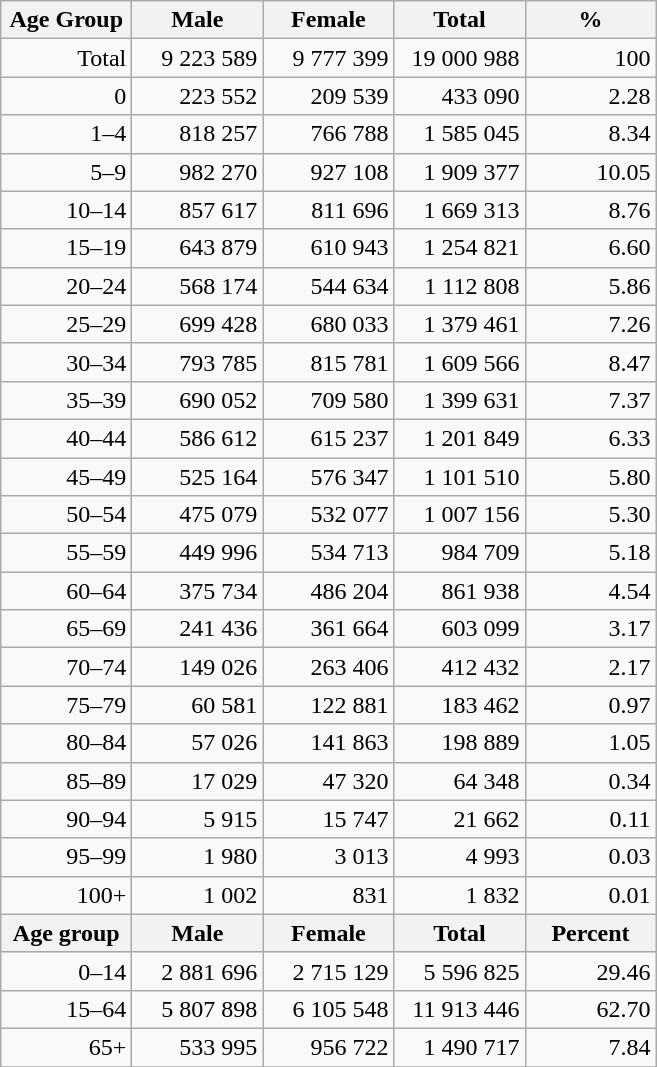<table class="wikitable">
<tr>
<th width="80pt">Age Group</th>
<th width="80pt">Male</th>
<th width="80pt">Female</th>
<th width="80pt">Total</th>
<th width="80pt">%</th>
</tr>
<tr>
<td align="right">Total</td>
<td align="right">9 223 589</td>
<td align="right">9 777 399</td>
<td align="right">19 000 988</td>
<td align="right">100</td>
</tr>
<tr>
<td align="right">0</td>
<td align="right">223 552</td>
<td align="right">209 539</td>
<td align="right">433 090</td>
<td align="right">2.28</td>
</tr>
<tr>
<td align="right">1–4</td>
<td align="right">818 257</td>
<td align="right">766 788</td>
<td align="right">1 585 045</td>
<td align="right">8.34</td>
</tr>
<tr>
<td align="right">5–9</td>
<td align="right">982 270</td>
<td align="right">927 108</td>
<td align="right">1 909 377</td>
<td align="right">10.05</td>
</tr>
<tr>
<td align="right">10–14</td>
<td align="right">857 617</td>
<td align="right">811 696</td>
<td align="right">1 669 313</td>
<td align="right">8.76</td>
</tr>
<tr>
<td align="right">15–19</td>
<td align="right">643 879</td>
<td align="right">610 943</td>
<td align="right">1 254 821</td>
<td align="right">6.60</td>
</tr>
<tr>
<td align="right">20–24</td>
<td align="right">568 174</td>
<td align="right">544 634</td>
<td align="right">1 112 808</td>
<td align="right">5.86</td>
</tr>
<tr>
<td align="right">25–29</td>
<td align="right">699 428</td>
<td align="right">680 033</td>
<td align="right">1 379 461</td>
<td align="right">7.26</td>
</tr>
<tr>
<td align="right">30–34</td>
<td align="right">793 785</td>
<td align="right">815 781</td>
<td align="right">1 609 566</td>
<td align="right">8.47</td>
</tr>
<tr>
<td align="right">35–39</td>
<td align="right">690 052</td>
<td align="right">709 580</td>
<td align="right">1 399 631</td>
<td align="right">7.37</td>
</tr>
<tr>
<td align="right">40–44</td>
<td align="right">586 612</td>
<td align="right">615 237</td>
<td align="right">1 201 849</td>
<td align="right">6.33</td>
</tr>
<tr>
<td align="right">45–49</td>
<td align="right">525 164</td>
<td align="right">576 347</td>
<td align="right">1 101 510</td>
<td align="right">5.80</td>
</tr>
<tr>
<td align="right">50–54</td>
<td align="right">475 079</td>
<td align="right">532 077</td>
<td align="right">1 007 156</td>
<td align="right">5.30</td>
</tr>
<tr>
<td align="right">55–59</td>
<td align="right">449 996</td>
<td align="right">534 713</td>
<td align="right">984 709</td>
<td align="right">5.18</td>
</tr>
<tr>
<td align="right">60–64</td>
<td align="right">375 734</td>
<td align="right">486 204</td>
<td align="right">861 938</td>
<td align="right">4.54</td>
</tr>
<tr>
<td align="right">65–69</td>
<td align="right">241 436</td>
<td align="right">361 664</td>
<td align="right">603 099</td>
<td align="right">3.17</td>
</tr>
<tr>
<td align="right">70–74</td>
<td align="right">149 026</td>
<td align="right">263 406</td>
<td align="right">412 432</td>
<td align="right">2.17</td>
</tr>
<tr>
<td align="right">75–79</td>
<td align="right">60 581</td>
<td align="right">122 881</td>
<td align="right">183 462</td>
<td align="right">0.97</td>
</tr>
<tr>
<td align="right">80–84</td>
<td align="right">57 026</td>
<td align="right">141 863</td>
<td align="right">198 889</td>
<td align="right">1.05</td>
</tr>
<tr>
<td align="right">85–89</td>
<td align="right">17 029</td>
<td align="right">47 320</td>
<td align="right">64 348</td>
<td align="right">0.34</td>
</tr>
<tr>
<td align="right">90–94</td>
<td align="right">5 915</td>
<td align="right">15 747</td>
<td align="right">21 662</td>
<td align="right">0.11</td>
</tr>
<tr>
<td align="right">95–99</td>
<td align="right">1 980</td>
<td align="right">3 013</td>
<td align="right">4 993</td>
<td align="right">0.03</td>
</tr>
<tr>
<td align="right">100+</td>
<td align="right">1 002</td>
<td align="right">831</td>
<td align="right">1 832</td>
<td align="right">0.01</td>
</tr>
<tr>
<th width="50">Age group</th>
<th width="80pt">Male</th>
<th width="80">Female</th>
<th width="80">Total</th>
<th width="50">Percent</th>
</tr>
<tr>
<td align="right">0–14</td>
<td align="right">2 881 696</td>
<td align="right">2 715 129</td>
<td align="right">5 596 825</td>
<td align="right">29.46</td>
</tr>
<tr>
<td align="right">15–64</td>
<td align="right">5 807 898</td>
<td align="right">6 105 548</td>
<td align="right">11 913 446</td>
<td align="right">62.70</td>
</tr>
<tr>
<td align="right">65+</td>
<td align="right">533 995</td>
<td align="right">956 722</td>
<td align="right">1 490 717</td>
<td align="right">7.84</td>
</tr>
<tr>
</tr>
</table>
